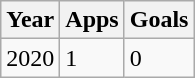<table class="wikitable">
<tr>
<th>Year</th>
<th>Apps</th>
<th>Goals</th>
</tr>
<tr>
<td>2020</td>
<td>1</td>
<td>0</td>
</tr>
</table>
